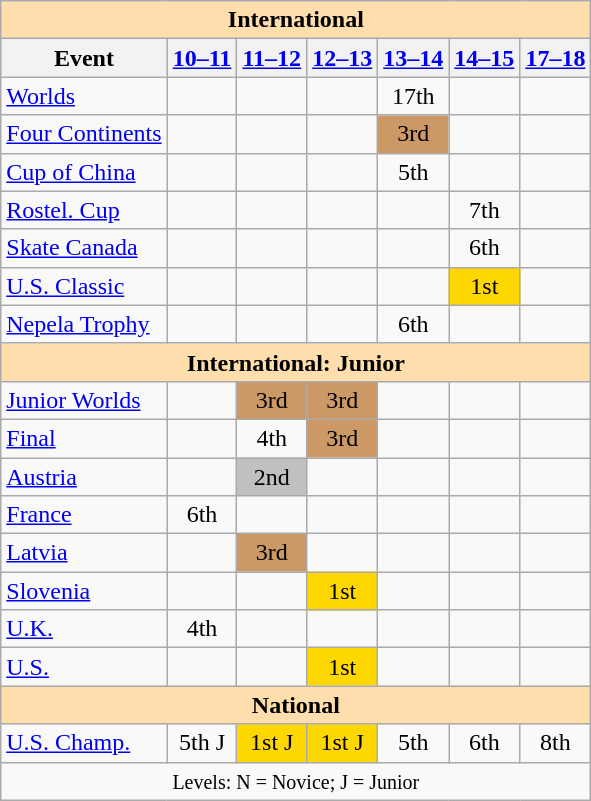<table class="wikitable" style="text-align:center">
<tr>
<th colspan="7" style="background-color: #ffdead; " align="center">International</th>
</tr>
<tr>
<th>Event</th>
<th><a href='#'>10–11</a></th>
<th><a href='#'>11–12</a></th>
<th><a href='#'>12–13</a></th>
<th><a href='#'>13–14</a></th>
<th><a href='#'>14–15</a></th>
<th><a href='#'>17–18</a></th>
</tr>
<tr>
<td align=left><a href='#'>Worlds</a></td>
<td></td>
<td></td>
<td></td>
<td>17th</td>
<td></td>
<td></td>
</tr>
<tr>
<td align=left><a href='#'>Four Continents</a></td>
<td></td>
<td></td>
<td></td>
<td bgcolor=cc9966>3rd</td>
<td></td>
<td></td>
</tr>
<tr>
<td align=left> <a href='#'>Cup of China</a></td>
<td></td>
<td></td>
<td></td>
<td>5th</td>
<td></td>
<td></td>
</tr>
<tr>
<td align=left> <a href='#'>Rostel. Cup</a></td>
<td></td>
<td></td>
<td></td>
<td></td>
<td>7th</td>
<td></td>
</tr>
<tr>
<td align=left> <a href='#'>Skate Canada</a></td>
<td></td>
<td></td>
<td></td>
<td></td>
<td>6th</td>
<td></td>
</tr>
<tr>
<td align=left> <a href='#'>U.S. Classic</a></td>
<td></td>
<td></td>
<td></td>
<td></td>
<td bgcolor=gold>1st</td>
<td></td>
</tr>
<tr>
<td align=left><a href='#'>Nepela Trophy</a></td>
<td></td>
<td></td>
<td></td>
<td>6th</td>
<td></td>
<td></td>
</tr>
<tr>
<th colspan="7" style="background-color: #ffdead; " align="center">International: Junior</th>
</tr>
<tr>
<td align=left><a href='#'>Junior Worlds</a></td>
<td></td>
<td bgcolor=cc9966>3rd</td>
<td bgcolor=cc9966>3rd</td>
<td></td>
<td></td>
<td></td>
</tr>
<tr>
<td align=left> <a href='#'>Final</a></td>
<td></td>
<td>4th</td>
<td bgcolor=cc9966>3rd</td>
<td></td>
<td></td>
<td></td>
</tr>
<tr>
<td align=left> <a href='#'>Austria</a></td>
<td></td>
<td bgcolor=silver>2nd</td>
<td></td>
<td></td>
<td></td>
<td></td>
</tr>
<tr>
<td align=left> <a href='#'>France</a></td>
<td>6th</td>
<td></td>
<td></td>
<td></td>
<td></td>
<td></td>
</tr>
<tr>
<td align=left> <a href='#'>Latvia</a></td>
<td></td>
<td bgcolor=cc9966>3rd</td>
<td></td>
<td></td>
<td></td>
<td></td>
</tr>
<tr>
<td align=left> <a href='#'>Slovenia</a></td>
<td></td>
<td></td>
<td bgcolor=gold>1st</td>
<td></td>
<td></td>
<td></td>
</tr>
<tr>
<td align=left> <a href='#'>U.K.</a></td>
<td>4th</td>
<td></td>
<td></td>
<td></td>
<td></td>
<td></td>
</tr>
<tr>
<td align=left> <a href='#'>U.S.</a></td>
<td></td>
<td></td>
<td bgcolor=gold>1st</td>
<td></td>
<td></td>
<td></td>
</tr>
<tr>
<th colspan="7" style="background-color: #ffdead; " align="center">National</th>
</tr>
<tr>
<td align=left><a href='#'>U.S. Champ.</a></td>
<td>5th J</td>
<td bgcolor=gold>1st J</td>
<td bgcolor=gold>1st J</td>
<td>5th</td>
<td>6th</td>
<td>8th</td>
</tr>
<tr>
<td colspan="7" align="center"><small> Levels: N = Novice; J = Junior </small></td>
</tr>
</table>
